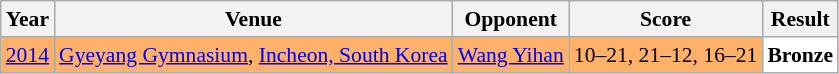<table class="sortable wikitable" style="font-size: 90%;">
<tr>
<th>Year</th>
<th>Venue</th>
<th>Opponent</th>
<th>Score</th>
<th>Result</th>
</tr>
<tr style="background:#FFB069">
<td align="center"><a href='#'>2014</a></td>
<td align="left"><a href='#'>Gyeyang Gymnasium</a>, <a href='#'>Incheon, South Korea</a></td>
<td align="left"> <a href='#'>Wang Yihan</a></td>
<td align="left">10–21, 21–12, 16–21</td>
<td style="text-align:left; background:white"> <strong>Bronze</strong></td>
</tr>
</table>
